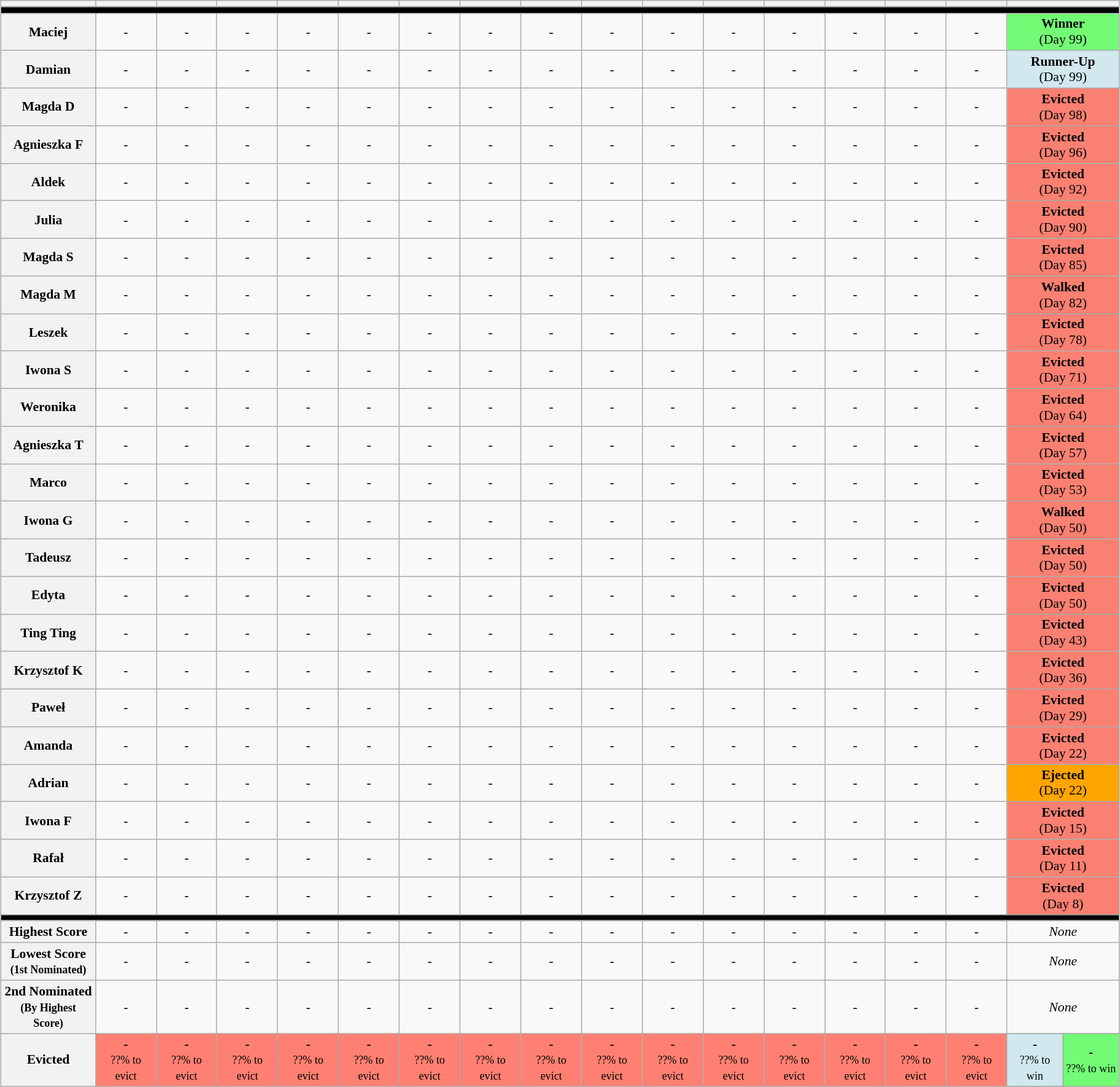<table class="wikitable" style="font-size:90%; text-align:center; width: 96%; margin-left: auto; margin-right: auto;">
<tr>
<th></th>
<th></th>
<th></th>
<th></th>
<th></th>
<th></th>
<th></th>
<th></th>
<th></th>
<th></th>
<th></th>
<th></th>
<th></th>
<th></th>
<th></th>
<th></th>
<th colspan=2></th>
</tr>
<tr>
<th style="background:#000000;" colspan="18"></th>
</tr>
<tr>
<th>Maciej</th>
<td>-</td>
<td>-</td>
<td>-</td>
<td>-</td>
<td>-</td>
<td>-</td>
<td>-</td>
<td>-</td>
<td>-</td>
<td>-</td>
<td>-</td>
<td>-</td>
<td>-</td>
<td>-</td>
<td>-</td>
<td style="background:#73FB76" colspan=2><strong>Winner</strong> <br> (Day 99)</td>
</tr>
<tr>
<th>Damian</th>
<td>-</td>
<td>-</td>
<td>-</td>
<td>-</td>
<td>-</td>
<td>-</td>
<td>-</td>
<td>-</td>
<td>-</td>
<td>-</td>
<td>-</td>
<td>-</td>
<td>-</td>
<td>-</td>
<td>-</td>
<td style="background:#D1E8EF" colspan=2><strong>Runner-Up</strong> <br> (Day 99)</td>
</tr>
<tr>
<th>Magda D</th>
<td>-</td>
<td>-</td>
<td>-</td>
<td>-</td>
<td>-</td>
<td>-</td>
<td>-</td>
<td>-</td>
<td>-</td>
<td>-</td>
<td>-</td>
<td>-</td>
<td>-</td>
<td>-</td>
<td>-</td>
<td style="background:salmon; text-align:center;" colspan=2><strong>Evicted</strong> <br> (Day 98)</td>
</tr>
<tr>
<th>Agnieszka F</th>
<td>-</td>
<td>-</td>
<td>-</td>
<td>-</td>
<td>-</td>
<td>-</td>
<td>-</td>
<td>-</td>
<td>-</td>
<td>-</td>
<td>-</td>
<td>-</td>
<td>-</td>
<td>-</td>
<td>-</td>
<td style="background:salmon; text-align:center;" colspan=2><strong>Evicted</strong> <br> (Day 96)</td>
</tr>
<tr>
<th>Aldek</th>
<td>-</td>
<td>-</td>
<td>-</td>
<td>-</td>
<td>-</td>
<td>-</td>
<td>-</td>
<td>-</td>
<td>-</td>
<td>-</td>
<td>-</td>
<td>-</td>
<td>-</td>
<td>-</td>
<td>-</td>
<td style="background:salmon; text-align:center;" colspan=2><strong>Evicted</strong> <br> (Day 92)</td>
</tr>
<tr>
<th>Julia</th>
<td>-</td>
<td>-</td>
<td>-</td>
<td>-</td>
<td>-</td>
<td>-</td>
<td>-</td>
<td>-</td>
<td>-</td>
<td>-</td>
<td>-</td>
<td>-</td>
<td>-</td>
<td>-</td>
<td>-</td>
<td style="background:salmon; text-align:center;" colspan=3><strong>Evicted</strong> <br> (Day 90)</td>
</tr>
<tr>
<th>Magda S</th>
<td>-</td>
<td>-</td>
<td>-</td>
<td>-</td>
<td>-</td>
<td>-</td>
<td>-</td>
<td>-</td>
<td>-</td>
<td>-</td>
<td>-</td>
<td>-</td>
<td>-</td>
<td>-</td>
<td>-</td>
<td style="background:salmon; text-align:center;" colspan=4><strong>Evicted</strong> <br> (Day 85)</td>
</tr>
<tr>
<th>Magda M</th>
<td>-</td>
<td>-</td>
<td>-</td>
<td>-</td>
<td>-</td>
<td>-</td>
<td>-</td>
<td>-</td>
<td>-</td>
<td>-</td>
<td>-</td>
<td>-</td>
<td>-</td>
<td>-</td>
<td>-</td>
<td style="background:salmon; text-align:center;" colspan=4><strong>Walked</strong> <br> (Day 82)</td>
</tr>
<tr>
<th>Leszek</th>
<td>-</td>
<td>-</td>
<td>-</td>
<td>-</td>
<td>-</td>
<td>-</td>
<td>-</td>
<td>-</td>
<td>-</td>
<td>-</td>
<td>-</td>
<td>-</td>
<td>-</td>
<td>-</td>
<td>-</td>
<td style="background:salmon; text-align:center;" colspan=4><strong>Evicted</strong> <br> (Day 78)</td>
</tr>
<tr>
<th>Iwona S</th>
<td>-</td>
<td>-</td>
<td>-</td>
<td>-</td>
<td>-</td>
<td>-</td>
<td>-</td>
<td>-</td>
<td>-</td>
<td>-</td>
<td>-</td>
<td>-</td>
<td>-</td>
<td>-</td>
<td>-</td>
<td style="background:salmon; text-align:center;" colspan=4><strong>Evicted</strong> <br> (Day 71)</td>
</tr>
<tr>
<th>Weronika</th>
<td>-</td>
<td>-</td>
<td>-</td>
<td>-</td>
<td>-</td>
<td>-</td>
<td>-</td>
<td>-</td>
<td>-</td>
<td>-</td>
<td>-</td>
<td>-</td>
<td>-</td>
<td>-</td>
<td>-</td>
<td style="background:salmon; text-align:center;" colspan=4><strong>Evicted</strong> <br> (Day 64)</td>
</tr>
<tr>
<th>Agnieszka T</th>
<td>-</td>
<td>-</td>
<td>-</td>
<td>-</td>
<td>-</td>
<td>-</td>
<td>-</td>
<td>-</td>
<td>-</td>
<td>-</td>
<td>-</td>
<td>-</td>
<td>-</td>
<td>-</td>
<td>-</td>
<td style="background:salmon; text-align:center;" colspan=4><strong>Evicted</strong> <br> (Day 57)</td>
</tr>
<tr>
<th>Marco</th>
<td>-</td>
<td>-</td>
<td>-</td>
<td>-</td>
<td>-</td>
<td>-</td>
<td>-</td>
<td>-</td>
<td>-</td>
<td>-</td>
<td>-</td>
<td>-</td>
<td>-</td>
<td>-</td>
<td>-</td>
<td style="background:salmon; text-align:center;" colspan=4><strong>Evicted</strong> <br> (Day 53)</td>
</tr>
<tr>
<th>Iwona G</th>
<td>-</td>
<td>-</td>
<td>-</td>
<td>-</td>
<td>-</td>
<td>-</td>
<td>-</td>
<td>-</td>
<td>-</td>
<td>-</td>
<td>-</td>
<td>-</td>
<td>-</td>
<td>-</td>
<td>-</td>
<td style="background:salmon; text-align:center;" colspan=4><strong>Walked</strong> <br> (Day 50)</td>
</tr>
<tr>
<th>Tadeusz</th>
<td>-</td>
<td>-</td>
<td>-</td>
<td>-</td>
<td>-</td>
<td>-</td>
<td>-</td>
<td>-</td>
<td>-</td>
<td>-</td>
<td>-</td>
<td>-</td>
<td>-</td>
<td>-</td>
<td>-</td>
<td style="background:salmon; text-align:center;" colspan=4><strong>Evicted</strong> <br> (Day 50)</td>
</tr>
<tr>
<th>Edyta</th>
<td>-</td>
<td>-</td>
<td>-</td>
<td>-</td>
<td>-</td>
<td>-</td>
<td>-</td>
<td>-</td>
<td>-</td>
<td>-</td>
<td>-</td>
<td>-</td>
<td>-</td>
<td>-</td>
<td>-</td>
<td style="background:salmon; text-align:center;" colspan=4><strong>Evicted</strong> <br> (Day 50)</td>
</tr>
<tr>
<th>Ting Ting</th>
<td>-</td>
<td>-</td>
<td>-</td>
<td>-</td>
<td>-</td>
<td>-</td>
<td>-</td>
<td>-</td>
<td>-</td>
<td>-</td>
<td>-</td>
<td>-</td>
<td>-</td>
<td>-</td>
<td>-</td>
<td style="background:salmon; text-align:center;" colspan=4><strong>Evicted</strong> <br> (Day 43)</td>
</tr>
<tr>
<th>Krzysztof K</th>
<td>-</td>
<td>-</td>
<td>-</td>
<td>-</td>
<td>-</td>
<td>-</td>
<td>-</td>
<td>-</td>
<td>-</td>
<td>-</td>
<td>-</td>
<td>-</td>
<td>-</td>
<td>-</td>
<td>-</td>
<td style="background:salmon; text-align:center;" colspan=4><strong>Evicted</strong> <br> (Day 36)</td>
</tr>
<tr>
<th>Paweł</th>
<td>-</td>
<td>-</td>
<td>-</td>
<td>-</td>
<td>-</td>
<td>-</td>
<td>-</td>
<td>-</td>
<td>-</td>
<td>-</td>
<td>-</td>
<td>-</td>
<td>-</td>
<td>-</td>
<td>-</td>
<td style="background:salmon; text-align:center;" colspan=4><strong>Evicted</strong> <br> (Day 29)</td>
</tr>
<tr>
<th>Amanda</th>
<td>-</td>
<td>-</td>
<td>-</td>
<td>-</td>
<td>-</td>
<td>-</td>
<td>-</td>
<td>-</td>
<td>-</td>
<td>-</td>
<td>-</td>
<td>-</td>
<td>-</td>
<td>-</td>
<td>-</td>
<td style="background:salmon; text-align:center;" colspan=4><strong>Evicted</strong> <br> (Day 22)</td>
</tr>
<tr>
<th>Adrian</th>
<td>-</td>
<td>-</td>
<td>-</td>
<td>-</td>
<td>-</td>
<td>-</td>
<td>-</td>
<td>-</td>
<td>-</td>
<td>-</td>
<td>-</td>
<td>-</td>
<td>-</td>
<td>-</td>
<td>-</td>
<td style="background:orange; text-align:center;" colspan=4><strong>Ejected</strong> <br> (Day 22)</td>
</tr>
<tr>
<th>Iwona F</th>
<td>-</td>
<td>-</td>
<td>-</td>
<td>-</td>
<td>-</td>
<td>-</td>
<td>-</td>
<td>-</td>
<td>-</td>
<td>-</td>
<td>-</td>
<td>-</td>
<td>-</td>
<td>-</td>
<td>-</td>
<td style="background:salmon; text-align:center;" colspan=4><strong>Evicted</strong> <br> (Day 15)</td>
</tr>
<tr>
<th>Rafał</th>
<td>-</td>
<td>-</td>
<td>-</td>
<td>-</td>
<td>-</td>
<td>-</td>
<td>-</td>
<td>-</td>
<td>-</td>
<td>-</td>
<td>-</td>
<td>-</td>
<td>-</td>
<td>-</td>
<td>-</td>
<td style="background:salmon; text-align:center;" colspan=4><strong>Evicted</strong> <br> (Day 11)</td>
</tr>
<tr>
<th>Krzysztof Z</th>
<td>-</td>
<td>-</td>
<td>-</td>
<td>-</td>
<td>-</td>
<td>-</td>
<td>-</td>
<td>-</td>
<td>-</td>
<td>-</td>
<td>-</td>
<td>-</td>
<td>-</td>
<td>-</td>
<td>-</td>
<td style="background:salmon; text-align:center;" colspan=4><strong>Evicted</strong> <br> (Day 8)</td>
</tr>
<tr>
<th style="background:#000000;" colspan="18"></th>
</tr>
<tr>
<th>Highest Score</th>
<td>-</td>
<td>-</td>
<td>-</td>
<td>-</td>
<td>-</td>
<td>-</td>
<td>-</td>
<td>-</td>
<td>-</td>
<td>-</td>
<td>-</td>
<td>-</td>
<td>-</td>
<td>-</td>
<td>-</td>
<td colspan=2><em>None</em></td>
</tr>
<tr>
<th>Lowest Score<br><small>(1st Nominated)</small></th>
<td>-</td>
<td>-</td>
<td>-</td>
<td>-</td>
<td>-</td>
<td>-</td>
<td>-</td>
<td>-</td>
<td>-</td>
<td>-</td>
<td>-</td>
<td>-</td>
<td>-</td>
<td>-</td>
<td>-</td>
<td colspan=2><em>None</em></td>
</tr>
<tr>
<th>2nd Nominated<br><small>(By Highest Score)</small></th>
<td>-</td>
<td>-</td>
<td>-</td>
<td>-</td>
<td>-</td>
<td>-</td>
<td>-</td>
<td>-</td>
<td>-</td>
<td>-</td>
<td>-</td>
<td>-</td>
<td>-</td>
<td>-</td>
<td>-</td>
<td colspan=2><em>None</em></td>
</tr>
<tr>
<th rowspan="4">Evicted</th>
<td rowspan="4" style="background:#FF8072"><strong>-</strong><br><small>??% to evict</small></td>
<td rowspan="4" style="background:#FF8072"><strong>-</strong><br><small>??% to evict</small></td>
<td rowspan="4" style="background:#FF8072"><strong>-</strong><br><small>??% to evict</small></td>
<td rowspan="4" style="background:#FF8072"><strong>-</strong><br><small>??% to evict</small></td>
<td rowspan="4" style="background:#FF8072"><strong>-</strong><br><small>??% to evict</small></td>
<td rowspan="4" style="background:#FF8072"><strong>-</strong><br><small>??% to evict</small></td>
<td rowspan="4" style="background:#FF8072"><strong>-</strong><br><small>??% to evict</small></td>
<td rowspan="4" style="background:#FF8072"><strong>-</strong><br><small>??% to evict</small></td>
<td rowspan="4" style="background:#FF8072"><strong>-</strong><br><small>??% to evict</small></td>
<td rowspan="4" style="background:#FF8072"><strong>-</strong><br><small>??% to evict</small></td>
<td rowspan="4" style="background:#FF8072"><strong>-</strong><br><small>??% to evict</small></td>
<td rowspan="4" style="background:#FF8072"><strong>-</strong><br><small>??% to evict</small></td>
<td rowspan="4" style="background:#FF8072"><strong>-</strong><br><small>??% to evict</small></td>
<td rowspan="4" style="background:#FF8072"><strong>-</strong><br><small>??% to evict</small></td>
<td rowspan="4" style="background:#FF8072"><strong>-</strong><br><small>??% to evict</small></td>
</tr>
<tr>
<td rowspan="1" style="background:#D1E8EF"><strong>-</strong><br><small>??% to win</small></td>
<td rowspan="1" style="background:#73FB76"><strong>-</strong><br><small>??% to win</small></td>
</tr>
<tr>
</tr>
</table>
